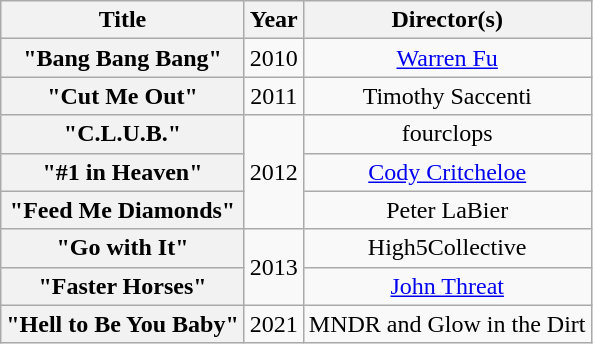<table class="wikitable plainrowheaders" style="text-align:center;">
<tr>
<th scope="col">Title</th>
<th scope="col">Year</th>
<th scope="col">Director(s)</th>
</tr>
<tr>
<th scope="row">"Bang Bang Bang"<br></th>
<td>2010</td>
<td><a href='#'>Warren Fu</a></td>
</tr>
<tr>
<th scope="row">"Cut Me Out"</th>
<td>2011</td>
<td>Timothy Saccenti</td>
</tr>
<tr>
<th scope="row">"C.L.U.B."</th>
<td rowspan="3">2012</td>
<td>fourclops</td>
</tr>
<tr>
<th scope="row">"#1 in Heaven"</th>
<td><a href='#'>Cody Critcheloe</a></td>
</tr>
<tr>
<th scope="row">"Feed Me Diamonds"</th>
<td>Peter LaBier</td>
</tr>
<tr>
<th scope="row">"Go with It"<br></th>
<td rowspan="2">2013</td>
<td>High5Collective</td>
</tr>
<tr>
<th scope="row">"Faster Horses"</th>
<td><a href='#'>John Threat</a></td>
</tr>
<tr>
<th scope="row">"Hell to Be You Baby"</th>
<td>2021</td>
<td>MNDR and Glow in the Dirt</td>
</tr>
</table>
